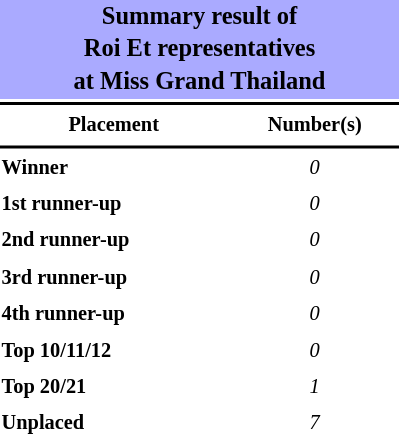<table style="width: 270px; font-size:85%; line-height:1.5em;">
<tr>
<th colspan="2" align="center" style="background:#AAF;"><big>Summary result of<br>Roi Et representatives<br>at Miss Grand Thailand</big></th>
</tr>
<tr>
<td colspan="2" style="background:black"></td>
</tr>
<tr>
<th scope="col">Placement</th>
<th scope="col">Number(s)</th>
</tr>
<tr>
<td colspan="2" style="background:black"></td>
</tr>
<tr>
<td align="left"><strong>Winner</strong></td>
<td align="center"><em>0</em></td>
</tr>
<tr>
<td align="left"><strong>1st runner-up</strong></td>
<td align="center"><em>0</em></td>
</tr>
<tr>
<td align="left"><strong>2nd runner-up</strong></td>
<td align="center"><em>0</em></td>
</tr>
<tr>
<td align="left"><strong>3rd runner-up</strong></td>
<td align="center"><em>0</em></td>
</tr>
<tr>
<td align="left"><strong>4th runner-up</strong></td>
<td align="center"><em>0</em></td>
</tr>
<tr>
<td align="left"><strong>Top 10/11/12</strong></td>
<td align="center"><em>0</em></td>
</tr>
<tr>
<td align="left"><strong>Top 20/21</strong></td>
<td align="center"><em>1</em></td>
</tr>
<tr>
<td align="left"><strong>Unplaced</strong></td>
<td align="center"><em>7</em></td>
</tr>
</table>
